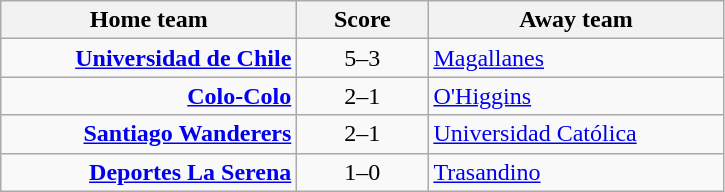<table class="wikitable" style="text-align: center">
<tr>
<th width=190>Home team</th>
<th width=80>Score</th>
<th width=190>Away team</th>
</tr>
<tr>
<td align=right><strong><a href='#'>Universidad de Chile</a></strong></td>
<td>5–3</td>
<td align=left><a href='#'>Magallanes</a></td>
</tr>
<tr>
<td align=right><strong><a href='#'>Colo-Colo</a></strong></td>
<td>2–1</td>
<td align=left><a href='#'>O'Higgins</a></td>
</tr>
<tr>
<td align=right><strong><a href='#'>Santiago Wanderers</a></strong></td>
<td>2–1</td>
<td align=left><a href='#'>Universidad Católica</a></td>
</tr>
<tr>
<td align=right><strong><a href='#'>Deportes La Serena</a></strong></td>
<td>1–0</td>
<td align=left><a href='#'>Trasandino</a></td>
</tr>
</table>
